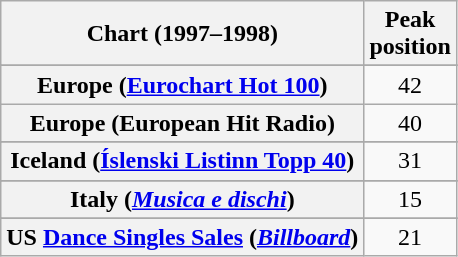<table class="wikitable sortable plainrowheaders">
<tr>
<th>Chart (1997–1998)</th>
<th>Peak<br>position</th>
</tr>
<tr>
</tr>
<tr>
</tr>
<tr>
</tr>
<tr>
<th scope="row">Europe (<a href='#'>Eurochart Hot 100</a>)</th>
<td align="center">42</td>
</tr>
<tr>
<th scope="row">Europe (European Hit Radio)</th>
<td align="center">40</td>
</tr>
<tr>
</tr>
<tr>
<th scope="row">Iceland (<a href='#'>Íslenski Listinn Topp 40</a>)</th>
<td align="center">31</td>
</tr>
<tr>
</tr>
<tr>
<th scope="row">Italy (<em><a href='#'>Musica e dischi</a></em>)</th>
<td align="center">15</td>
</tr>
<tr>
</tr>
<tr>
</tr>
<tr>
</tr>
<tr>
</tr>
<tr>
</tr>
<tr>
</tr>
<tr>
</tr>
<tr>
<th scope="row">US <a href='#'>Dance Singles Sales</a> (<em><a href='#'>Billboard</a></em>)</th>
<td align="center">21</td>
</tr>
</table>
